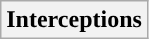<table class="wikitable" style="text-align:center">
<tr>
<th colspan="9">Interceptions</th>
</tr>
</table>
